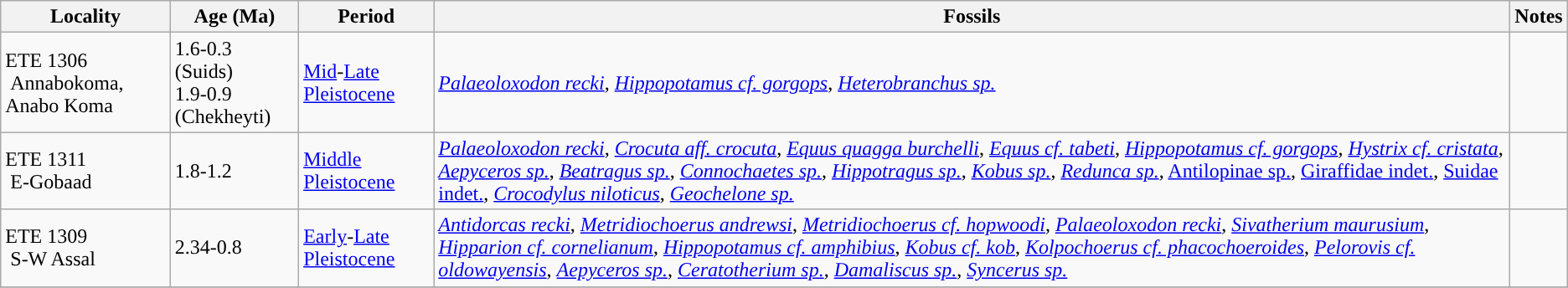<table class="wikitable sortable">
<tr>
<th>Locality</th>
<th>Age (Ma)</th>
<th>Period</th>
<th>Fossils</th>
<th class="unsortable">Notes</th>
</tr>
<tr>
<td>ETE 1306<br> Annabokoma, Anabo Koma</td>
<td>1.6-0.3 (Suids)<br>1.9-0.9 (Chekheyti)</td>
<td style="background-color: "><a href='#'>Mid</a>-<a href='#'>Late Pleistocene</a></td>
<td><em><a href='#'>Palaeoloxodon recki</a></em>, <em><a href='#'>Hippopotamus cf. gorgops</a></em>, <em><a href='#'>Heterobranchus sp.</a></em></td>
<td align=center></td>
</tr>
<tr>
<td>ETE 1311<br> E-Gobaad</td>
<td>1.8-1.2</td>
<td style="background-color: "><a href='#'>Middle Pleistocene</a></td>
<td><em><a href='#'>Palaeoloxodon recki</a></em>, <em><a href='#'>Crocuta aff. crocuta</a></em>, <em><a href='#'>Equus quagga burchelli</a></em>, <em><a href='#'>Equus cf. tabeti</a></em>, <em><a href='#'>Hippopotamus cf. gorgops</a></em>, <em><a href='#'>Hystrix cf. cristata</a></em>, <em><a href='#'>Aepyceros sp.</a></em>, <em><a href='#'>Beatragus sp.</a></em>, <em><a href='#'>Connochaetes sp.</a></em>, <em><a href='#'>Hippotragus sp.</a></em>, <em><a href='#'>Kobus sp.</a></em>, <em><a href='#'>Redunca sp.</a></em>, <a href='#'>Antilopinae sp.</a>, <a href='#'>Giraffidae indet.</a>, <a href='#'>Suidae indet.</a>, <em><a href='#'>Crocodylus niloticus</a></em>, <em><a href='#'>Geochelone sp.</a></em></td>
<td align=center></td>
</tr>
<tr>
<td>ETE 1309<br> S-W Assal</td>
<td>2.34-0.8</td>
<td style="background-color: "><a href='#'>Early</a>-<a href='#'>Late Pleistocene</a></td>
<td><em><a href='#'>Antidorcas recki</a></em>, <em><a href='#'>Metridiochoerus andrewsi</a></em>, <em><a href='#'>Metridiochoerus cf. hopwoodi</a></em>, <em><a href='#'>Palaeoloxodon recki</a></em>, <em><a href='#'>Sivatherium maurusium</a></em>, <em><a href='#'>Hipparion cf. cornelianum</a></em>, <em><a href='#'>Hippopotamus cf. amphibius</a></em>, <em><a href='#'>Kobus cf. kob</a></em>, <em><a href='#'>Kolpochoerus cf. phacochoeroides</a></em>, <em><a href='#'>Pelorovis cf. oldowayensis</a></em>, <em><a href='#'>Aepyceros sp.</a></em>, <em><a href='#'>Ceratotherium sp.</a></em>, <em><a href='#'>Damaliscus sp.</a></em>, <em><a href='#'>Syncerus sp.</a></em></td>
<td align=center></td>
</tr>
<tr>
</tr>
</table>
